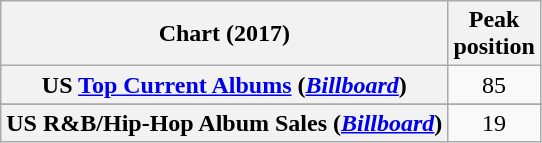<table class="wikitable sortable plainrowheaders" style="text-align:center">
<tr>
<th scope="col">Chart (2017)</th>
<th scope="col">Peak<br>position</th>
</tr>
<tr>
<th scope="row">US <a href='#'>Top Current Albums</a> (<em><a href='#'>Billboard</a></em>)</th>
<td>85</td>
</tr>
<tr>
</tr>
<tr>
<th scope="row">US R&B/Hip-Hop Album Sales (<em><a href='#'>Billboard</a></em>)</th>
<td>19</td>
</tr>
</table>
